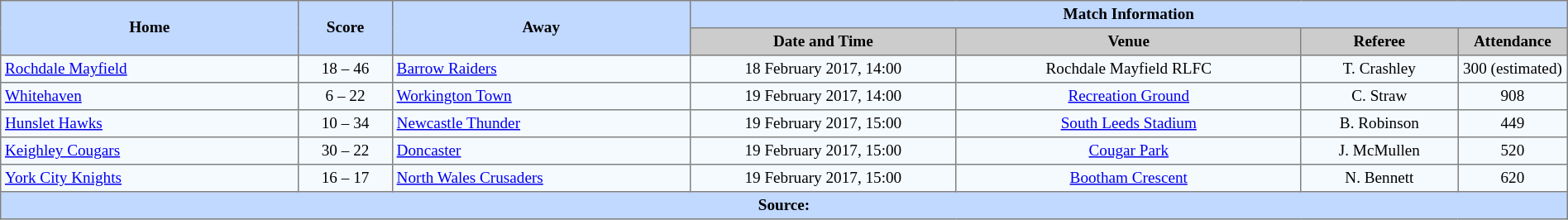<table border=1 style="border-collapse:collapse; font-size:80%; text-align:center;" cellpadding=3 cellspacing=0 width=100%>
<tr bgcolor=#C1D8FF>
<th rowspan=2 width=19%>Home</th>
<th rowspan=2 width=6%>Score</th>
<th rowspan=2 width=19%>Away</th>
<th colspan=6>Match Information</th>
</tr>
<tr bgcolor=#CCCCCC>
<th width=17%>Date and Time</th>
<th width=22%>Venue</th>
<th width=10%>Referee</th>
<th width=7%>Attendance</th>
</tr>
<tr bgcolor=#F5FAFF>
<td align=left><a href='#'>Rochdale Mayfield</a></td>
<td>18 – 46</td>
<td align=left> <a href='#'>Barrow Raiders</a></td>
<td>18 February 2017, 14:00</td>
<td>Rochdale Mayfield RLFC</td>
<td>T. Crashley</td>
<td>300 (estimated)</td>
</tr>
<tr bgcolor=#F5FAFF>
<td align=left> <a href='#'>Whitehaven</a></td>
<td>6 – 22</td>
<td align=left> <a href='#'>Workington Town</a></td>
<td>19 February 2017, 14:00</td>
<td><a href='#'>Recreation Ground</a></td>
<td>C. Straw</td>
<td>908</td>
</tr>
<tr bgcolor=#F5FAFF>
<td align=left> <a href='#'>Hunslet Hawks</a></td>
<td>10 – 34</td>
<td align=left> <a href='#'>Newcastle Thunder</a></td>
<td>19 February 2017, 15:00</td>
<td><a href='#'>South Leeds Stadium</a></td>
<td>B. Robinson</td>
<td>449</td>
</tr>
<tr bgcolor=#F5FAFF>
<td align=left> <a href='#'>Keighley Cougars</a></td>
<td>30 – 22</td>
<td align=left> <a href='#'>Doncaster</a></td>
<td>19 February 2017, 15:00</td>
<td><a href='#'>Cougar Park</a></td>
<td>J. McMullen</td>
<td>520</td>
</tr>
<tr bgcolor=#F5FAFF>
<td align=left> <a href='#'>York City Knights</a></td>
<td>16 – 17</td>
<td align=left> <a href='#'>North Wales Crusaders</a></td>
<td>19 February 2017, 15:00</td>
<td><a href='#'>Bootham Crescent</a></td>
<td>N. Bennett</td>
<td>620</td>
</tr>
<tr style="background:#c1d8ff;">
<th colspan=12>Source:</th>
</tr>
</table>
